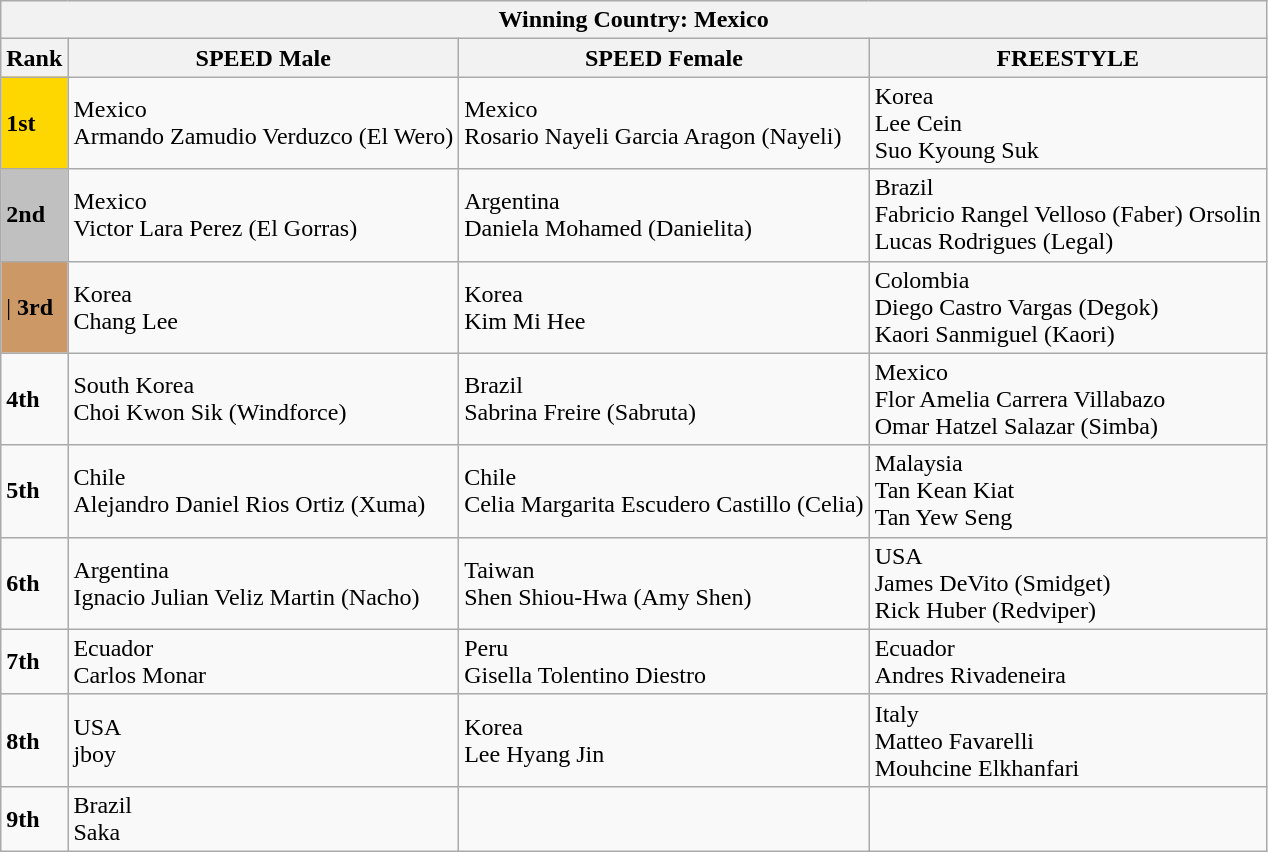<table class="wikitable">
<tr>
<th colspan="4">Winning Country:  Mexico</th>
</tr>
<tr>
<th>Rank</th>
<th>SPEED Male</th>
<th>SPEED Female</th>
<th>FREESTYLE</th>
</tr>
<tr>
<td style="background:gold;"> <strong>1st</strong></td>
<td> Mexico<br>Armando Zamudio Verduzco (El Wero)</td>
<td> Mexico<br>Rosario Nayeli Garcia Aragon (Nayeli)</td>
<td> Korea<br>Lee Cein<br>Suo Kyoung Suk</td>
</tr>
<tr>
<td style="background:silver;"> <strong>2nd</strong></td>
<td> Mexico<br>Victor Lara Perez (El Gorras)</td>
<td> Argentina<br>Daniela Mohamed (Danielita)</td>
<td> Brazil<br>Fabricio Rangel Velloso (Faber) Orsolin<br>Lucas Rodrigues (Legal)</td>
</tr>
<tr>
<td style="background:#c96;">| <strong>3rd</strong></td>
<td> Korea<br>Chang Lee</td>
<td> Korea<br>Kim Mi Hee</td>
<td> Colombia<br>Diego Castro Vargas (Degok) <br> Kaori Sanmiguel (Kaori)</td>
</tr>
<tr>
<td><strong>4th</strong></td>
<td> South Korea<br>Choi Kwon Sik (Windforce)</td>
<td> Brazil<br>Sabrina Freire (Sabruta)</td>
<td> Mexico<br>Flor Amelia Carrera Villabazo<br>Omar Hatzel Salazar (Simba)</td>
</tr>
<tr>
<td><strong>5th</strong></td>
<td> Chile<br>Alejandro Daniel Rios Ortiz (Xuma)</td>
<td> Chile<br>Celia Margarita Escudero Castillo (Celia)</td>
<td> Malaysia<br>Tan Kean Kiat<br>Tan Yew Seng</td>
</tr>
<tr>
<td><strong>6th</strong></td>
<td> Argentina<br>Ignacio Julian Veliz Martin (Nacho)</td>
<td> Taiwan<br>Shen Shiou-Hwa (Amy Shen)</td>
<td> USA<br>James DeVito (Smidget)<br>Rick Huber (Redviper)</td>
</tr>
<tr>
<td><strong>7th</strong></td>
<td> Ecuador<br>Carlos Monar</td>
<td> Peru<br>Gisella Tolentino Diestro</td>
<td> Ecuador<br>Andres Rivadeneira</td>
</tr>
<tr>
<td><strong>8th</strong></td>
<td> USA<br>jboy</td>
<td> Korea<br>Lee Hyang Jin</td>
<td> Italy<br>Matteo Favarelli<br>Mouhcine Elkhanfari</td>
</tr>
<tr>
<td><strong>9th</strong></td>
<td> Brazil<br>Saka</td>
<td></td>
<td></td>
</tr>
</table>
